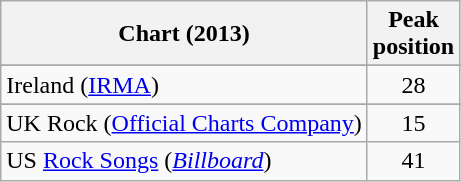<table class="wikitable sortable">
<tr>
<th>Chart (2013)</th>
<th>Peak<br>position</th>
</tr>
<tr>
</tr>
<tr>
</tr>
<tr>
<td align="left">Ireland (<a href='#'>IRMA</a>)</td>
<td align="center">28</td>
</tr>
<tr>
</tr>
<tr>
<td>UK Rock (<a href='#'>Official Charts Company</a>)</td>
<td style="text-align:center;">15</td>
</tr>
<tr>
<td>US <a href='#'>Rock Songs</a> (<em><a href='#'>Billboard</a></em>)</td>
<td style="text-align:center;">41</td>
</tr>
</table>
